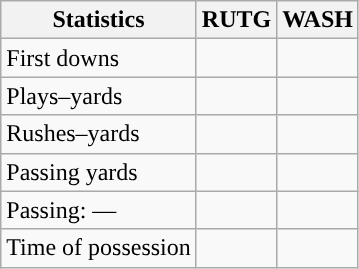<table class="wikitable" style="float:left">
<tr>
<th>Statistics</th>
<th>RUTG</th>
<th>WASH</th>
</tr>
<tr>
<td>First downs</td>
<td></td>
<td></td>
</tr>
<tr>
<td>Plays–yards</td>
<td></td>
<td></td>
</tr>
<tr>
<td>Rushes–yards</td>
<td></td>
<td></td>
</tr>
<tr>
<td>Passing yards</td>
<td></td>
<td></td>
</tr>
<tr>
<td>Passing: ––</td>
<td></td>
<td></td>
</tr>
<tr>
<td>Time of possession</td>
<td></td>
<td></td>
</tr>
</table>
